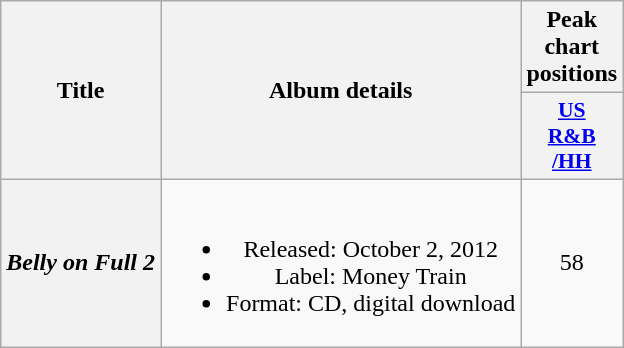<table class="wikitable plainrowheaders" style="text-align:center;">
<tr>
<th rowspan="2">Title</th>
<th rowspan="2">Album details</th>
<th>Peak chart positions</th>
</tr>
<tr>
<th scope="col" style="width:3em;font-size:90%;"><a href='#'>US<br>R&B<br>/HH</a><br></th>
</tr>
<tr>
<th scope="row"><em>Belly on Full 2</em><br></th>
<td><br><ul><li>Released: October 2, 2012</li><li>Label: Money Train</li><li>Format: CD, digital download</li></ul></td>
<td>58</td>
</tr>
</table>
